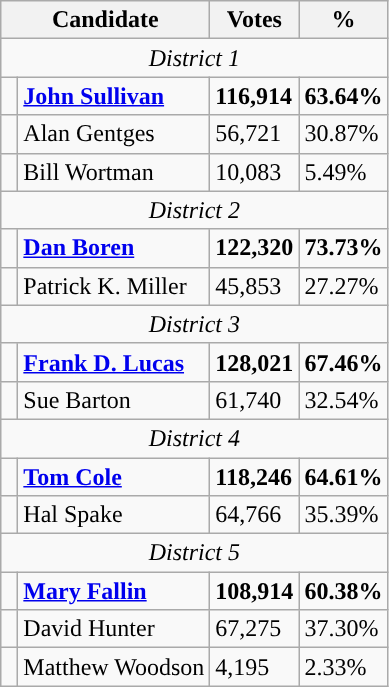<table class="wikitable">
<tr>
<th colspan="2" rowspan="1" align="center" valign="top"><strong>Candidate</strong></th>
<th valign="top"><strong>Votes</strong></th>
<th valign="top"><strong>%</strong></th>
</tr>
<tr>
<td colspan="4" align="center"><em>District 1</em></td>
</tr>
<tr>
<td style="background-color:"> </td>
<td><strong><a href='#'>John Sullivan</a></strong></td>
<td><strong>116,914</strong></td>
<td><strong>63.64%</strong></td>
</tr>
<tr>
<td style="background-color:"> </td>
<td>Alan Gentges</td>
<td>56,721</td>
<td>30.87%</td>
</tr>
<tr>
<td style="background-color:"> </td>
<td>Bill Wortman</td>
<td>10,083</td>
<td>5.49%</td>
</tr>
<tr>
<td colspan="4" align="center"><em>District 2</em></td>
</tr>
<tr>
<td style="background-color:"> </td>
<td><strong><a href='#'>Dan Boren</a></strong></td>
<td><strong>122,320</strong></td>
<td><strong>73.73%</strong></td>
</tr>
<tr>
<td style="background-color:"> </td>
<td>Patrick K. Miller</td>
<td>45,853</td>
<td>27.27%</td>
</tr>
<tr>
<td colspan="4" align="center"><em>District 3</em></td>
</tr>
<tr>
<td style="background-color:"> </td>
<td><strong><a href='#'>Frank D. Lucas</a></strong></td>
<td><strong>128,021</strong></td>
<td><strong>67.46%</strong></td>
</tr>
<tr>
<td style="background-color:"> </td>
<td>Sue Barton</td>
<td>61,740</td>
<td>32.54%</td>
</tr>
<tr>
<td colspan="4" align="center"><em>District 4</em></td>
</tr>
<tr>
<td style="background-color:"> </td>
<td><strong><a href='#'>Tom Cole</a></strong></td>
<td><strong>118,246</strong></td>
<td><strong>64.61%</strong></td>
</tr>
<tr>
<td style="background-color:"> </td>
<td>Hal Spake</td>
<td>64,766</td>
<td>35.39%</td>
</tr>
<tr>
<td colspan="4" align="center"><em>District 5</em></td>
</tr>
<tr>
<td style="background-color:"> </td>
<td><strong><a href='#'>Mary Fallin</a></strong></td>
<td><strong>108,914</strong></td>
<td><strong>60.38%</strong></td>
</tr>
<tr>
<td style="background-color:"> </td>
<td>David Hunter</td>
<td>67,275</td>
<td>37.30%</td>
</tr>
<tr>
<td style="background-color:"> </td>
<td>Matthew Woodson</td>
<td>4,195</td>
<td>2.33%</td>
</tr>
</table>
